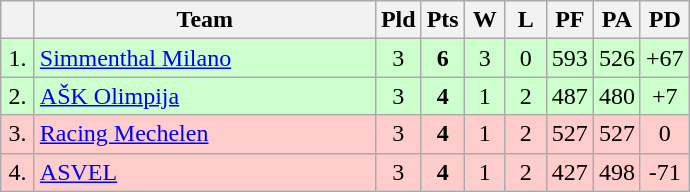<table class="wikitable" style="text-align:center">
<tr>
<th width=15></th>
<th width=220>Team</th>
<th width=20>Pld</th>
<th width=20>Pts</th>
<th width=20>W</th>
<th width=20>L</th>
<th width=20>PF</th>
<th width=20>PA</th>
<th width=20>PD</th>
</tr>
<tr style="background: #ccffcc;">
<td>1.</td>
<td align=left> <a href='#'>Simmenthal Milano</a></td>
<td>3</td>
<td><strong>6</strong></td>
<td>3</td>
<td>0</td>
<td>593</td>
<td>526</td>
<td>+67</td>
</tr>
<tr style="background: #ccffcc;">
<td>2.</td>
<td align=left> <a href='#'>AŠK Olimpija</a></td>
<td>3</td>
<td><strong>4</strong></td>
<td>1</td>
<td>2</td>
<td>487</td>
<td>480</td>
<td>+7</td>
</tr>
<tr style="background: #ffcccc;">
<td>3.</td>
<td align=left> <a href='#'>Racing Mechelen</a></td>
<td>3</td>
<td><strong>4</strong></td>
<td>1</td>
<td>2</td>
<td>527</td>
<td>527</td>
<td>0</td>
</tr>
<tr style="background: #ffcccc;">
<td>4.</td>
<td align=left> <a href='#'>ASVEL</a></td>
<td>3</td>
<td><strong>4</strong></td>
<td>1</td>
<td>2</td>
<td>427</td>
<td>498</td>
<td>-71</td>
</tr>
</table>
